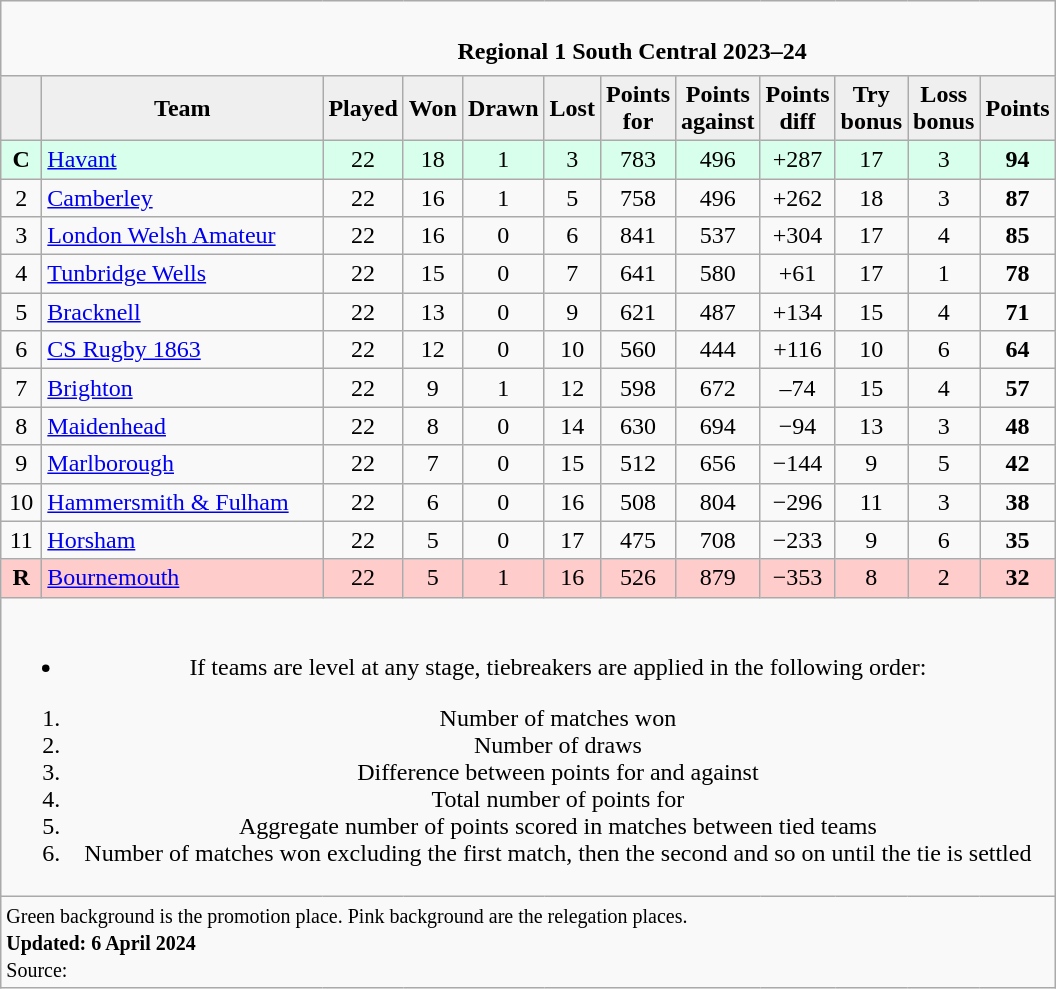<table class="wikitable" style="text-align: center;">
<tr>
<td colspan="15" cellpadding="0" cellspacing="0"><br><table border="0" width="100%" cellpadding="0" cellspacing="0">
<tr>
<td width=20% style="border:0px"></td>
<td style="border:0px"><strong>Regional 1 South Central 2023–24</strong></td>
</tr>
</table>
</td>
</tr>
<tr>
<th style="background:#efefef" width="20"></th>
<th style="background:#efefef" width="180">Team</th>
<th style="background:#efefef" width="20">Played</th>
<th style="background:#efefef" width="20">Won</th>
<th style="background:#efefef" width="20">Drawn</th>
<th style="background:#efefef" width="20">Lost</th>
<th style="background:#efefef" width="25">Points for</th>
<th style="background:#efefef" width="20">Points against</th>
<th style="background:#efefef" width="20">Points diff</th>
<th style="background:#efefef" width="20">Try bonus</th>
<th style="background:#efefef" width="20">Loss bonus</th>
<th style="background:#efefef" width="20">Points</th>
</tr>
<tr style="background:#d8ffeb; text-align:center">
<td><strong>C</strong></td>
<td style="text-align:left;"><a href='#'>Havant</a></td>
<td>22</td>
<td>18</td>
<td>1</td>
<td>3</td>
<td>783</td>
<td>496</td>
<td>+287</td>
<td>17</td>
<td>3</td>
<td><strong>94</strong></td>
</tr>
<tr>
<td>2</td>
<td style="text-align:left;"><a href='#'>Camberley</a></td>
<td>22</td>
<td>16</td>
<td>1</td>
<td>5</td>
<td>758</td>
<td>496</td>
<td>+262</td>
<td>18</td>
<td>3</td>
<td><strong>87</strong></td>
</tr>
<tr>
<td>3</td>
<td style="text-align:left;"><a href='#'>London Welsh Amateur</a></td>
<td>22</td>
<td>16</td>
<td>0</td>
<td>6</td>
<td>841</td>
<td>537</td>
<td>+304</td>
<td>17</td>
<td>4</td>
<td><strong>85</strong></td>
</tr>
<tr>
<td>4</td>
<td style="text-align:left;"><a href='#'>Tunbridge Wells</a></td>
<td>22</td>
<td>15</td>
<td>0</td>
<td>7</td>
<td>641</td>
<td>580</td>
<td>+61</td>
<td>17</td>
<td>1</td>
<td><strong>78</strong></td>
</tr>
<tr>
<td>5</td>
<td style="text-align:left;"><a href='#'>Bracknell</a></td>
<td>22</td>
<td>13</td>
<td>0</td>
<td>9</td>
<td>621</td>
<td>487</td>
<td>+134</td>
<td>15</td>
<td>4</td>
<td><strong>71</strong></td>
</tr>
<tr>
<td>6</td>
<td style="text-align:left;"><a href='#'>CS Rugby 1863</a></td>
<td>22</td>
<td>12</td>
<td>0</td>
<td>10</td>
<td>560</td>
<td>444</td>
<td>+116</td>
<td>10</td>
<td>6</td>
<td><strong>64</strong></td>
</tr>
<tr>
<td>7</td>
<td style="text-align:left;"><a href='#'>Brighton</a></td>
<td>22</td>
<td>9</td>
<td>1</td>
<td>12</td>
<td>598</td>
<td>672</td>
<td>–74</td>
<td>15</td>
<td>4</td>
<td><strong>57</strong></td>
</tr>
<tr>
<td>8</td>
<td style="text-align:left;"><a href='#'>Maidenhead</a></td>
<td>22</td>
<td>8</td>
<td>0</td>
<td>14</td>
<td>630</td>
<td>694</td>
<td>−94</td>
<td>13</td>
<td>3</td>
<td><strong>48</strong></td>
</tr>
<tr>
<td>9</td>
<td style="text-align:left;"><a href='#'>Marlborough</a></td>
<td>22</td>
<td>7</td>
<td>0</td>
<td>15</td>
<td>512</td>
<td>656</td>
<td>−144</td>
<td>9</td>
<td>5</td>
<td><strong>42</strong></td>
</tr>
<tr>
<td>10</td>
<td style="text-align:left;"><a href='#'>Hammersmith & Fulham</a></td>
<td>22</td>
<td>6</td>
<td>0</td>
<td>16</td>
<td>508</td>
<td>804</td>
<td>−296</td>
<td>11</td>
<td>3</td>
<td><strong>38</strong></td>
</tr>
<tr>
<td>11</td>
<td style="text-align:left;"><a href='#'>Horsham</a></td>
<td>22</td>
<td>5</td>
<td>0</td>
<td>17</td>
<td>475</td>
<td>708</td>
<td>−233</td>
<td>9</td>
<td>6</td>
<td><strong>35</strong></td>
</tr>
<tr style="background-color:#ffcccc;">
<td><strong>R</strong></td>
<td style="text-align:left;"><a href='#'>Bournemouth</a></td>
<td>22</td>
<td>5</td>
<td>1</td>
<td>16</td>
<td>526</td>
<td>879</td>
<td>−353</td>
<td>8</td>
<td>2</td>
<td><strong>32</strong></td>
</tr>
<tr>
<td colspan="15"><br><ul><li>If teams are level at any stage, tiebreakers are applied in the following order:</li></ul><ol><li>Number of matches won</li><li>Number of draws</li><li>Difference between points for and against</li><li>Total number of points for</li><li>Aggregate number of points scored in matches between tied teams</li><li>Number of matches won excluding the first match, then the second and so on until the tie is settled</li></ol></td>
</tr>
<tr | style="text-align:left;" |>
<td colspan="15" style="border:0px"><small><span>Green background</span> is the promotion place. <span>Pink background</span> are the relegation places.<br><strong>Updated: 6 April 2024</strong><br> Source:</small></td>
</tr>
</table>
